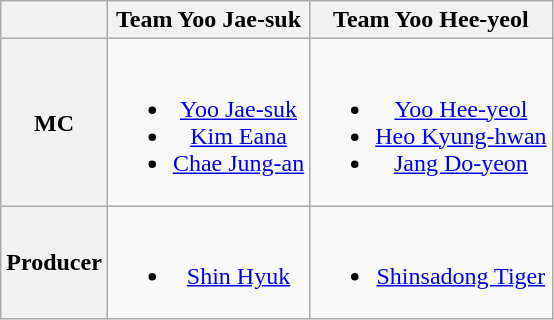<table class="wikitable collapsible collapsed" style="text-align:center;">
<tr>
<th></th>
<th>Team Yoo Jae-suk</th>
<th>Team Yoo Hee-yeol</th>
</tr>
<tr>
<th>MC</th>
<td><br><ul><li><a href='#'>Yoo Jae-suk</a></li><li><a href='#'>Kim Eana</a></li><li><a href='#'>Chae Jung-an</a></li></ul></td>
<td><br><ul><li><a href='#'>Yoo Hee-yeol</a></li><li><a href='#'>Heo Kyung-hwan</a></li><li><a href='#'>Jang Do-yeon</a></li></ul></td>
</tr>
<tr>
<th>Producer</th>
<td><br><ul><li><a href='#'>Shin Hyuk</a></li></ul></td>
<td><br><ul><li><a href='#'>Shinsadong Tiger</a></li></ul></td>
</tr>
</table>
